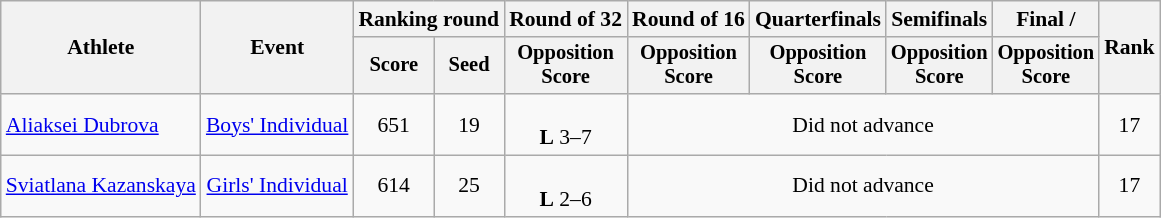<table class="wikitable" style="font-size:90%;">
<tr>
<th rowspan="2">Athlete</th>
<th rowspan="2">Event</th>
<th colspan="2">Ranking round</th>
<th>Round of 32</th>
<th>Round of 16</th>
<th>Quarterfinals</th>
<th>Semifinals</th>
<th>Final / </th>
<th rowspan=2>Rank</th>
</tr>
<tr style="font-size:95%">
<th>Score</th>
<th>Seed</th>
<th>Opposition<br>Score</th>
<th>Opposition<br>Score</th>
<th>Opposition<br>Score</th>
<th>Opposition<br>Score</th>
<th>Opposition<br>Score</th>
</tr>
<tr align=center>
<td align=left><a href='#'>Aliaksei Dubrova</a></td>
<td><a href='#'>Boys' Individual</a></td>
<td>651</td>
<td>19</td>
<td><br><strong>L</strong> 3–7</td>
<td colspan=4>Did not advance</td>
<td>17</td>
</tr>
<tr align=center>
<td align=left><a href='#'>Sviatlana Kazanskaya</a></td>
<td><a href='#'>Girls' Individual</a></td>
<td>614</td>
<td>25</td>
<td><br><strong>L</strong> 2–6</td>
<td colspan=4>Did not advance</td>
<td>17</td>
</tr>
</table>
